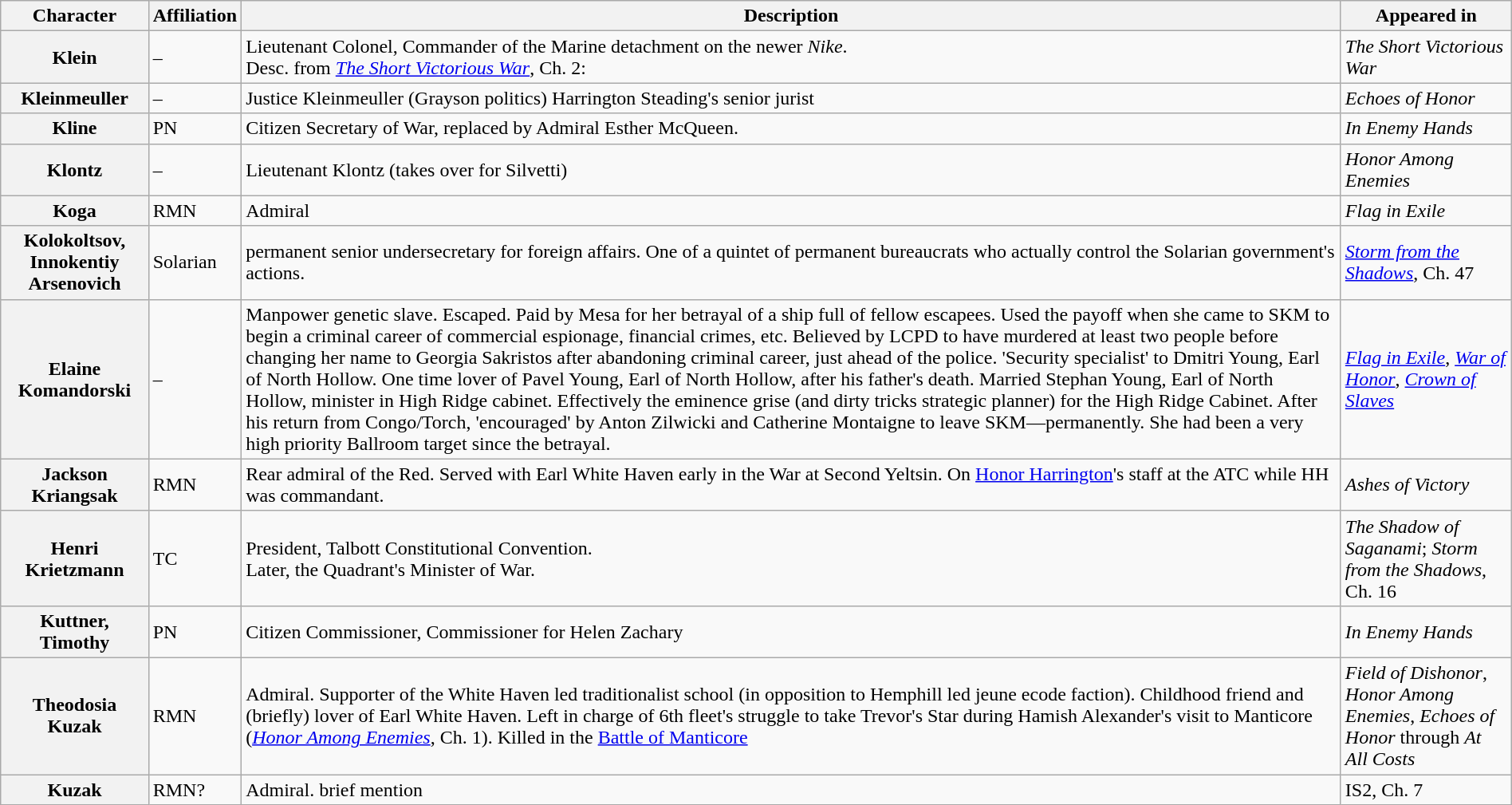<table class="wikitable" style="width: 100%">
<tr>
<th>Character</th>
<th>Affiliation</th>
<th>Description</th>
<th>Appeared in</th>
</tr>
<tr>
<th>Klein</th>
<td>–</td>
<td>Lieutenant Colonel, Commander of the Marine detachment on the newer <em>Nike</em>.<br>Desc. from <em><a href='#'>The Short Victorious War</a></em>, Ch. 2: </td>
<td><em>The Short Victorious War</em></td>
</tr>
<tr>
<th>Kleinmeuller</th>
<td>–</td>
<td>Justice Kleinmeuller (Grayson politics) Harrington Steading's senior jurist</td>
<td><em>Echoes of Honor</em></td>
</tr>
<tr>
<th>Kline</th>
<td>PN</td>
<td>Citizen Secretary of War, replaced by Admiral Esther McQueen.</td>
<td><em>In Enemy Hands</em></td>
</tr>
<tr>
<th>Klontz</th>
<td>–</td>
<td>Lieutenant Klontz (takes over for Silvetti)</td>
<td><em>Honor Among Enemies</em></td>
</tr>
<tr>
<th>Koga</th>
<td>RMN</td>
<td>Admiral</td>
<td><em>Flag in Exile</em></td>
</tr>
<tr>
<th>Kolokoltsov, Innokentiy Arsenovich</th>
<td>Solarian</td>
<td>permanent senior undersecretary for foreign affairs. One of a quintet of permanent bureaucrats who actually control the Solarian government's actions.<br></td>
<td><em><a href='#'>Storm from the Shadows</a></em>, Ch. 47</td>
</tr>
<tr>
<th>Elaine Komandorski</th>
<td>–</td>
<td>Manpower genetic slave. Escaped. Paid by Mesa for her betrayal of a ship full of fellow escapees. Used the payoff when she came to SKM to begin a criminal career of commercial espionage, financial crimes, etc. Believed by LCPD to have murdered at least two people before changing her name to Georgia Sakristos after abandoning criminal career, just ahead of the police. 'Security specialist' to Dmitri Young, Earl of North Hollow. One time lover of Pavel Young, Earl of North Hollow, after his father's death. Married Stephan Young, Earl of North Hollow, minister in High Ridge cabinet. Effectively the eminence grise (and dirty tricks strategic planner) for the High Ridge Cabinet. After his return from Congo/Torch, 'encouraged' by Anton Zilwicki and Catherine Montaigne to leave SKM—permanently. She had been a very high priority Ballroom target since the betrayal.</td>
<td><em><a href='#'>Flag in Exile</a></em>, <em><a href='#'>War of Honor</a></em>, <em><a href='#'>Crown of Slaves</a></em></td>
</tr>
<tr>
<th>Jackson Kriangsak</th>
<td>RMN</td>
<td>Rear admiral of the Red. Served with Earl White Haven early in the War at Second Yeltsin. On <a href='#'>Honor Harrington</a>'s staff at the ATC while HH was commandant.</td>
<td><em>Ashes of Victory</em></td>
</tr>
<tr>
<th>Henri Krietzmann</th>
<td>TC</td>
<td>President, Talbott Constitutional Convention.<br>Later, the Quadrant's Minister of War.<br></td>
<td><em>The Shadow of Saganami</em>; <em>Storm from the Shadows</em>, Ch. 16</td>
</tr>
<tr>
<th>Kuttner, Timothy</th>
<td>PN</td>
<td>Citizen Commissioner, Commissioner for Helen Zachary</td>
<td><em>In Enemy Hands</em></td>
</tr>
<tr>
<th>Theodosia Kuzak</th>
<td>RMN</td>
<td>Admiral. Supporter of the White Haven led traditionalist school (in opposition to Hemphill led jeune ecode faction). Childhood friend and (briefly) lover of Earl White Haven. Left in charge of 6th fleet's struggle to take Trevor's Star during Hamish Alexander's visit to Manticore (<em><a href='#'>Honor Among Enemies</a></em>, Ch. 1). Killed in the <a href='#'>Battle of Manticore</a></td>
<td><em>Field of Dishonor</em>, <em>Honor Among Enemies</em>, <em>Echoes of Honor</em> through <em>At All Costs</em></td>
</tr>
<tr>
<th>Kuzak</th>
<td>RMN?</td>
<td>Admiral. brief mention</td>
<td>IS2, Ch. 7</td>
</tr>
</table>
